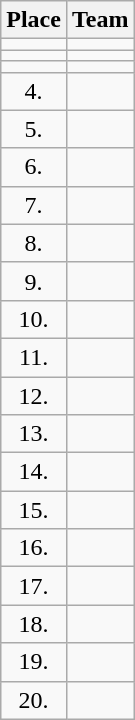<table class="wikitable">
<tr>
<th>Place</th>
<th>Team</th>
</tr>
<tr>
<td align="center"></td>
<td></td>
</tr>
<tr>
<td align="center"></td>
<td></td>
</tr>
<tr>
<td align="center"></td>
<td></td>
</tr>
<tr>
<td align="center">4.</td>
<td></td>
</tr>
<tr>
<td align="center">5.</td>
<td></td>
</tr>
<tr>
<td align="center">6.</td>
<td></td>
</tr>
<tr>
<td align="center">7.</td>
<td></td>
</tr>
<tr>
<td align="center">8.</td>
<td></td>
</tr>
<tr>
<td align="center">9.</td>
<td></td>
</tr>
<tr>
<td align="center">10.</td>
<td></td>
</tr>
<tr>
<td align="center">11.</td>
<td></td>
</tr>
<tr>
<td align="center">12.</td>
<td></td>
</tr>
<tr>
<td align="center">13.</td>
<td></td>
</tr>
<tr>
<td align="center">14.</td>
<td></td>
</tr>
<tr>
<td align="center">15.</td>
<td></td>
</tr>
<tr>
<td align="center">16.</td>
<td></td>
</tr>
<tr>
<td align="center">17.</td>
<td></td>
</tr>
<tr>
<td align="center">18.</td>
<td></td>
</tr>
<tr>
<td align="center">19.</td>
<td></td>
</tr>
<tr>
<td align="center">20.</td>
<td></td>
</tr>
</table>
